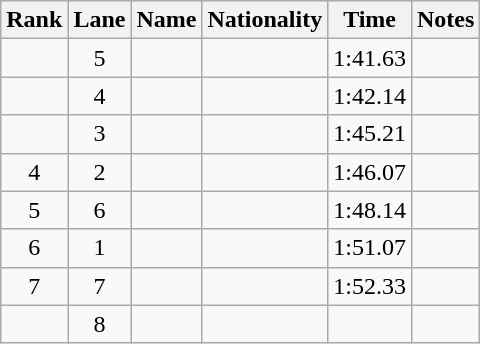<table class="wikitable sortable" style="text-align:center">
<tr>
<th>Rank</th>
<th>Lane</th>
<th>Name</th>
<th>Nationality</th>
<th>Time</th>
<th>Notes</th>
</tr>
<tr>
<td></td>
<td>5</td>
<td align=left></td>
<td align=left></td>
<td>1:41.63</td>
<td></td>
</tr>
<tr>
<td></td>
<td>4</td>
<td align=left></td>
<td align=left></td>
<td>1:42.14</td>
<td></td>
</tr>
<tr>
<td></td>
<td>3</td>
<td align=left></td>
<td align=left></td>
<td>1:45.21</td>
<td></td>
</tr>
<tr>
<td>4</td>
<td>2</td>
<td align=left></td>
<td align=left></td>
<td>1:46.07</td>
<td></td>
</tr>
<tr>
<td>5</td>
<td>6</td>
<td align=left></td>
<td align=left></td>
<td>1:48.14</td>
<td></td>
</tr>
<tr>
<td>6</td>
<td>1</td>
<td align=left></td>
<td align=left></td>
<td>1:51.07</td>
<td></td>
</tr>
<tr>
<td>7</td>
<td>7</td>
<td align=left></td>
<td align=left></td>
<td>1:52.33</td>
<td></td>
</tr>
<tr>
<td></td>
<td>8</td>
<td align=left></td>
<td align=left></td>
<td></td>
<td><strong></strong></td>
</tr>
</table>
